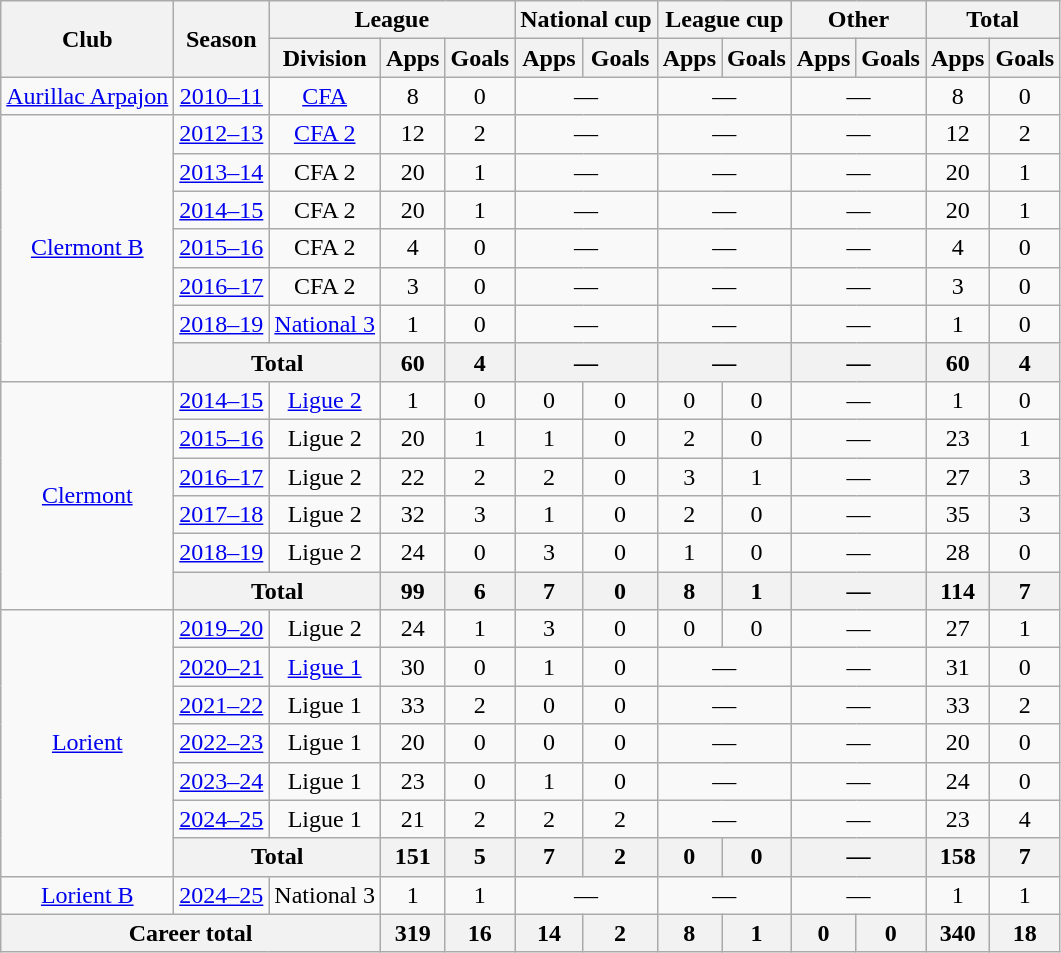<table class=wikitable style=text-align:center>
<tr>
<th rowspan="2">Club</th>
<th rowspan="2">Season</th>
<th colspan="3">League</th>
<th colspan="2">National cup</th>
<th colspan="2">League cup</th>
<th colspan="2">Other</th>
<th colspan="2">Total</th>
</tr>
<tr>
<th>Division</th>
<th>Apps</th>
<th>Goals</th>
<th>Apps</th>
<th>Goals</th>
<th>Apps</th>
<th>Goals</th>
<th>Apps</th>
<th>Goals</th>
<th>Apps</th>
<th>Goals</th>
</tr>
<tr>
<td><a href='#'>Aurillac Arpajon</a></td>
<td><a href='#'>2010–11</a></td>
<td><a href='#'>CFA</a></td>
<td>8</td>
<td>0</td>
<td colspan="2">—</td>
<td colspan="2">—</td>
<td colspan="2">—</td>
<td>8</td>
<td>0</td>
</tr>
<tr>
<td rowspan=7><a href='#'>Clermont B</a></td>
<td><a href='#'>2012–13</a></td>
<td><a href='#'>CFA 2</a></td>
<td>12</td>
<td>2</td>
<td colspan="2">—</td>
<td colspan="2">—</td>
<td colspan="2">—</td>
<td>12</td>
<td>2</td>
</tr>
<tr>
<td><a href='#'>2013–14</a></td>
<td>CFA 2</td>
<td>20</td>
<td>1</td>
<td colspan="2">—</td>
<td colspan="2">—</td>
<td colspan="2">—</td>
<td>20</td>
<td>1</td>
</tr>
<tr>
<td><a href='#'>2014–15</a></td>
<td>CFA 2</td>
<td>20</td>
<td>1</td>
<td colspan="2">—</td>
<td colspan="2">—</td>
<td colspan="2">—</td>
<td>20</td>
<td>1</td>
</tr>
<tr>
<td><a href='#'>2015–16</a></td>
<td>CFA 2</td>
<td>4</td>
<td>0</td>
<td colspan="2">—</td>
<td colspan="2">—</td>
<td colspan="2">—</td>
<td>4</td>
<td>0</td>
</tr>
<tr>
<td><a href='#'>2016–17</a></td>
<td>CFA 2</td>
<td>3</td>
<td>0</td>
<td colspan="2">—</td>
<td colspan="2">—</td>
<td colspan="2">—</td>
<td>3</td>
<td>0</td>
</tr>
<tr>
<td><a href='#'>2018–19</a></td>
<td><a href='#'>National 3</a></td>
<td>1</td>
<td>0</td>
<td colspan="2">—</td>
<td colspan="2">—</td>
<td colspan="2">—</td>
<td>1</td>
<td>0</td>
</tr>
<tr>
<th colspan="2">Total</th>
<th>60</th>
<th>4</th>
<th colspan="2">—</th>
<th colspan="2">—</th>
<th colspan="2">—</th>
<th>60</th>
<th>4</th>
</tr>
<tr>
<td rowspan=6><a href='#'>Clermont</a></td>
<td><a href='#'>2014–15</a></td>
<td><a href='#'>Ligue 2</a></td>
<td>1</td>
<td>0</td>
<td>0</td>
<td>0</td>
<td>0</td>
<td>0</td>
<td colspan="2">—</td>
<td>1</td>
<td>0</td>
</tr>
<tr>
<td><a href='#'>2015–16</a></td>
<td>Ligue 2</td>
<td>20</td>
<td>1</td>
<td>1</td>
<td>0</td>
<td>2</td>
<td>0</td>
<td colspan="2">—</td>
<td>23</td>
<td>1</td>
</tr>
<tr>
<td><a href='#'>2016–17</a></td>
<td>Ligue 2</td>
<td>22</td>
<td>2</td>
<td>2</td>
<td>0</td>
<td>3</td>
<td>1</td>
<td colspan="2">—</td>
<td>27</td>
<td>3</td>
</tr>
<tr>
<td><a href='#'>2017–18</a></td>
<td>Ligue 2</td>
<td>32</td>
<td>3</td>
<td>1</td>
<td>0</td>
<td>2</td>
<td>0</td>
<td colspan="2">—</td>
<td>35</td>
<td>3</td>
</tr>
<tr>
<td><a href='#'>2018–19</a></td>
<td>Ligue 2</td>
<td>24</td>
<td>0</td>
<td>3</td>
<td>0</td>
<td>1</td>
<td>0</td>
<td colspan="2">—</td>
<td>28</td>
<td>0</td>
</tr>
<tr>
<th colspan="2">Total</th>
<th>99</th>
<th>6</th>
<th>7</th>
<th>0</th>
<th>8</th>
<th>1</th>
<th colspan="2">—</th>
<th>114</th>
<th>7</th>
</tr>
<tr>
<td rowspan="7"><a href='#'>Lorient</a></td>
<td><a href='#'>2019–20</a></td>
<td>Ligue 2</td>
<td>24</td>
<td>1</td>
<td>3</td>
<td>0</td>
<td>0</td>
<td>0</td>
<td colspan="2">—</td>
<td>27</td>
<td>1</td>
</tr>
<tr>
<td><a href='#'>2020–21</a></td>
<td><a href='#'>Ligue 1</a></td>
<td>30</td>
<td>0</td>
<td>1</td>
<td>0</td>
<td colspan="2">—</td>
<td colspan="2">—</td>
<td>31</td>
<td>0</td>
</tr>
<tr>
<td><a href='#'>2021–22</a></td>
<td>Ligue 1</td>
<td>33</td>
<td>2</td>
<td>0</td>
<td>0</td>
<td colspan="2">—</td>
<td colspan="2">—</td>
<td>33</td>
<td>2</td>
</tr>
<tr>
<td><a href='#'>2022–23</a></td>
<td>Ligue 1</td>
<td>20</td>
<td>0</td>
<td>0</td>
<td>0</td>
<td colspan="2">—</td>
<td colspan="2">—</td>
<td>20</td>
<td>0</td>
</tr>
<tr>
<td><a href='#'>2023–24</a></td>
<td>Ligue 1</td>
<td>23</td>
<td>0</td>
<td>1</td>
<td>0</td>
<td colspan="2">—</td>
<td colspan="2">—</td>
<td>24</td>
<td>0</td>
</tr>
<tr>
<td><a href='#'>2024–25</a></td>
<td>Ligue 1</td>
<td>21</td>
<td>2</td>
<td>2</td>
<td>2</td>
<td colspan="2">—</td>
<td colspan="2">—</td>
<td>23</td>
<td>4</td>
</tr>
<tr>
<th colspan="2">Total</th>
<th>151</th>
<th>5</th>
<th>7</th>
<th>2</th>
<th>0</th>
<th>0</th>
<th colspan="2">—</th>
<th>158</th>
<th>7</th>
</tr>
<tr>
<td><a href='#'>Lorient B</a></td>
<td><a href='#'>2024–25</a></td>
<td>National 3</td>
<td>1</td>
<td>1</td>
<td colspan="2">—</td>
<td colspan="2">—</td>
<td colspan="2">—</td>
<td>1</td>
<td>1</td>
</tr>
<tr>
<th colspan="3">Career total</th>
<th>319</th>
<th>16</th>
<th>14</th>
<th>2</th>
<th>8</th>
<th>1</th>
<th>0</th>
<th>0</th>
<th>340</th>
<th>18</th>
</tr>
</table>
